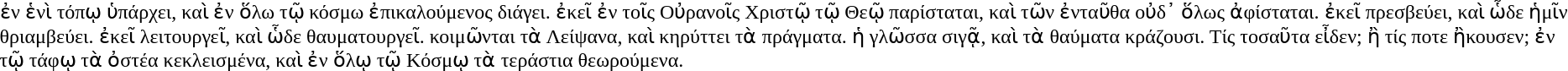<table>
<tr style="vertical-align: top;">
<td><br>ἐν ἑνὶ τόπῳ ὑπάρχει, καὶ ἐν ὅλω τῷ κόσμω ἐπικαλούμενος διάγει. ἐκεῖ ἐν τοῖς Οὐρανοῖς Χριστῷ τῷ Θεῷ παρίσταται, καὶ τῶν ἐνταῦθα οὐδ᾿ ὅλως ἀφίσταται. ἐκεῖ πρεσβεύει, καὶ ὧδε ἡμῖν θριαμβεύει. ἐκεῖ λειτουργεῖ, καὶ ὧδε θαυματουργεῖ. κοιμῶνται τὰ Λείψανα, καὶ κηρύττει τὰ πράγματα. ἡ γλῶσσα σιγᾷ, καὶ τὰ θαύματα κράζουσι. Τίς τοσαῦτα εἶδεν; ἢ τίς ποτε ἢκουσεν; ἐν τῷ τάφῳ τὰ ὀστέα κεκλεισμένα, καὶ ἐν ὅλῳ τῷ Κόσμῳ τὰ τεράστια θεωρούμενα.</td>
<td><br></td>
</tr>
</table>
